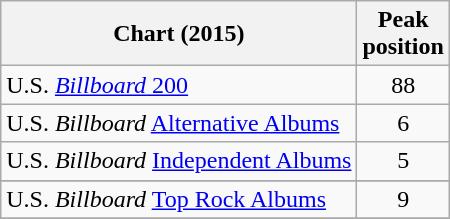<table class="wikitable sortable">
<tr>
<th>Chart (2015)</th>
<th>Peak<br>position</th>
</tr>
<tr>
<td>U.S. <a href='#'><em>Billboard</em> 200</a></td>
<td align="center">88</td>
</tr>
<tr>
<td>U.S. <em>Billboard</em> <a href='#'>Alternative Albums</a></td>
<td align="center">6</td>
</tr>
<tr>
<td>U.S. <em>Billboard</em> <a href='#'>Independent Albums</a></td>
<td align="center">5</td>
</tr>
<tr>
</tr>
<tr>
<td>U.S. <em>Billboard</em> <a href='#'>Top Rock Albums</a></td>
<td align="center">9</td>
</tr>
<tr>
</tr>
</table>
